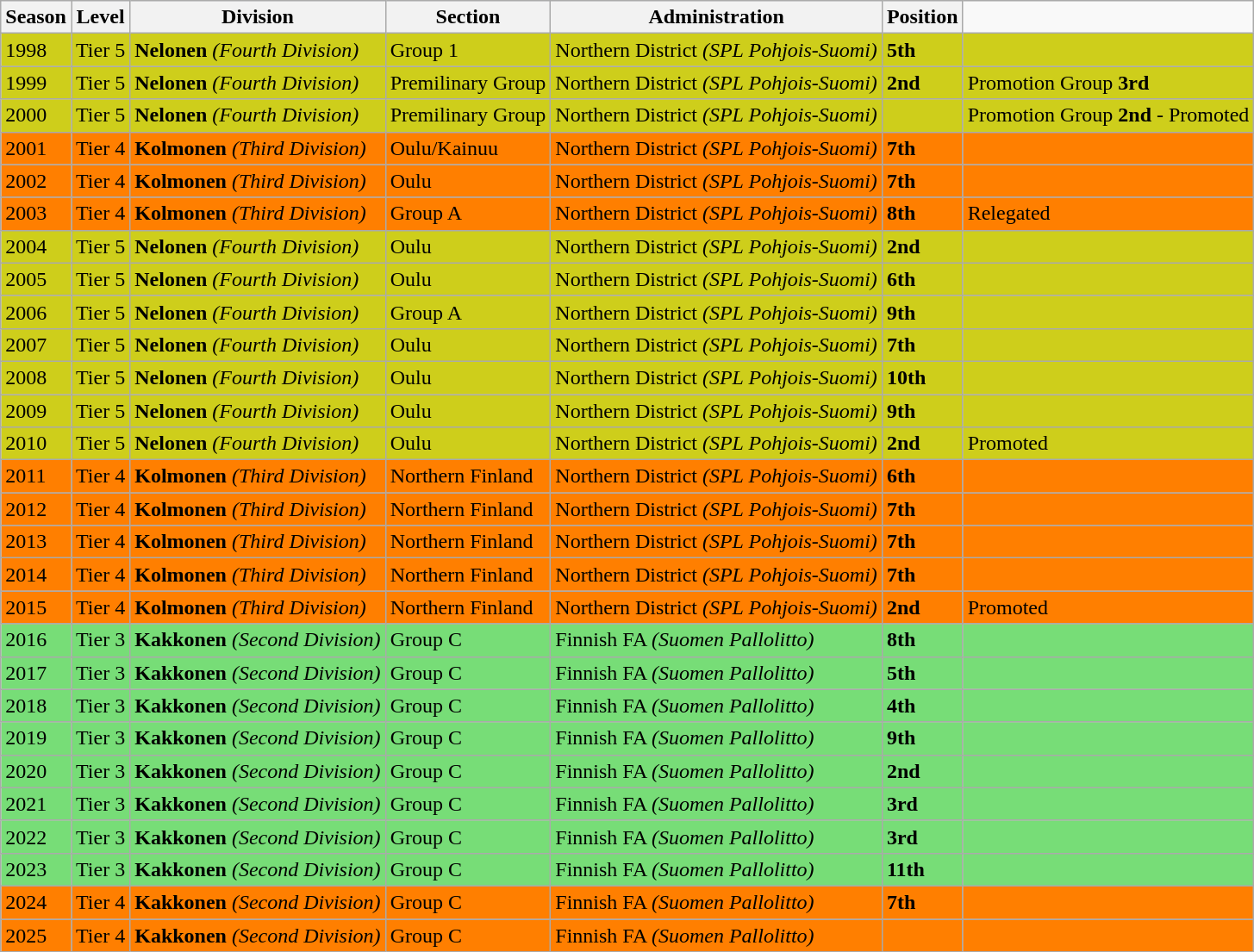<table class="wikitable">
<tr style="background:#f0f6fa;">
<th><strong>Season</strong></th>
<th><strong>Level</strong></th>
<th><strong>Division</strong></th>
<th><strong>Section</strong></th>
<th><strong>Administration</strong></th>
<th><strong>Position</strong></th>
</tr>
<tr>
<td style="background:#CECE1B;">1998</td>
<td style="background:#CECE1B;">Tier 5</td>
<td style="background:#CECE1B;"><strong>Nelonen</strong> <em>(Fourth Division)</em></td>
<td style="background:#CECE1B;">Group 1</td>
<td style="background:#CECE1B;">Northern District <em>(SPL Pohjois-Suomi)</em></td>
<td style="background:#CECE1B;"><strong>5th</strong></td>
<td style="background:#CECE1B;"></td>
</tr>
<tr>
<td style="background:#CECE1B;">1999</td>
<td style="background:#CECE1B;">Tier 5</td>
<td style="background:#CECE1B;"><strong>Nelonen</strong> <em>(Fourth Division)</em></td>
<td style="background:#CECE1B;">Premilinary Group</td>
<td style="background:#CECE1B;">Northern District <em>(SPL Pohjois-Suomi)</em></td>
<td style="background:#CECE1B;"><strong>2nd</strong></td>
<td style="background:#CECE1B;">Promotion Group <strong>3rd</strong></td>
</tr>
<tr>
<td style="background:#CECE1B;">2000</td>
<td style="background:#CECE1B;">Tier 5</td>
<td style="background:#CECE1B;"><strong>Nelonen</strong> <em>(Fourth Division)</em></td>
<td style="background:#CECE1B;">Premilinary Group</td>
<td style="background:#CECE1B;">Northern District <em>(SPL Pohjois-Suomi)</em></td>
<td style="background:#CECE1B;"></td>
<td style="background:#CECE1B;">Promotion Group <strong>2nd</strong> - Promoted</td>
</tr>
<tr>
<td style="background:#FF7F00;">2001</td>
<td style="background:#FF7F00;">Tier 4</td>
<td style="background:#FF7F00;"><strong>Kolmonen</strong> <em>(Third Division)</em></td>
<td style="background:#FF7F00;">Oulu/Kainuu</td>
<td style="background:#FF7F00;">Northern District <em>(SPL Pohjois-Suomi)</em></td>
<td style="background:#FF7F00;"><strong>7th</strong></td>
<td style="background:#FF7F00;"></td>
</tr>
<tr>
<td style="background:#FF7F00;">2002</td>
<td style="background:#FF7F00;">Tier 4</td>
<td style="background:#FF7F00;"><strong>Kolmonen</strong> <em>(Third Division)</em></td>
<td style="background:#FF7F00;">Oulu</td>
<td style="background:#FF7F00;">Northern District <em>(SPL Pohjois-Suomi)</em></td>
<td style="background:#FF7F00;"><strong>7th</strong></td>
<td style="background:#FF7F00;"></td>
</tr>
<tr>
<td style="background:#FF7F00;">2003</td>
<td style="background:#FF7F00;">Tier 4</td>
<td style="background:#FF7F00;"><strong>Kolmonen</strong> <em>(Third Division)</em></td>
<td style="background:#FF7F00;">Group A</td>
<td style="background:#FF7F00;">Northern District <em>(SPL Pohjois-Suomi)</em></td>
<td style="background:#FF7F00;"><strong>8th</strong></td>
<td style="background:#FF7F00;">Relegated</td>
</tr>
<tr>
<td style="background:#CECE1B;">2004</td>
<td style="background:#CECE1B;">Tier 5</td>
<td style="background:#CECE1B;"><strong>Nelonen</strong> <em>(Fourth Division)</em></td>
<td style="background:#CECE1B;">Oulu</td>
<td style="background:#CECE1B;">Northern District <em>(SPL Pohjois-Suomi)</em></td>
<td style="background:#CECE1B;"><strong>2nd</strong></td>
<td style="background:#CECE1B;"></td>
</tr>
<tr>
<td style="background:#CECE1B;">2005</td>
<td style="background:#CECE1B;">Tier 5</td>
<td style="background:#CECE1B;"><strong>Nelonen</strong> <em>(Fourth Division)</em></td>
<td style="background:#CECE1B;">Oulu</td>
<td style="background:#CECE1B;">Northern District <em>(SPL Pohjois-Suomi)</em></td>
<td style="background:#CECE1B;"><strong>6th</strong></td>
<td style="background:#CECE1B;"></td>
</tr>
<tr>
<td style="background:#CECE1B;">2006</td>
<td style="background:#CECE1B;">Tier 5</td>
<td style="background:#CECE1B;"><strong>Nelonen</strong> <em>(Fourth Division)</em></td>
<td style="background:#CECE1B;">Group A</td>
<td style="background:#CECE1B;">Northern District <em>(SPL Pohjois-Suomi)</em></td>
<td style="background:#CECE1B;"><strong>9th</strong></td>
<td style="background:#CECE1B;"></td>
</tr>
<tr>
<td style="background:#CECE1B;">2007</td>
<td style="background:#CECE1B;">Tier 5</td>
<td style="background:#CECE1B;"><strong>Nelonen</strong> <em>(Fourth Division)</em></td>
<td style="background:#CECE1B;">Oulu</td>
<td style="background:#CECE1B;">Northern District <em>(SPL Pohjois-Suomi)</em></td>
<td style="background:#CECE1B;"><strong>7th</strong></td>
<td style="background:#CECE1B;"></td>
</tr>
<tr>
<td style="background:#CECE1B;">2008</td>
<td style="background:#CECE1B;">Tier 5</td>
<td style="background:#CECE1B;"><strong>Nelonen</strong> <em>(Fourth Division)</em></td>
<td style="background:#CECE1B;">Oulu</td>
<td style="background:#CECE1B;">Northern District <em>(SPL Pohjois-Suomi)</em></td>
<td style="background:#CECE1B;"><strong>10th</strong></td>
<td style="background:#CECE1B;"></td>
</tr>
<tr>
<td style="background:#CECE1B;">2009</td>
<td style="background:#CECE1B;">Tier 5</td>
<td style="background:#CECE1B;"><strong>Nelonen</strong> <em>(Fourth Division)</em></td>
<td style="background:#CECE1B;">Oulu</td>
<td style="background:#CECE1B;">Northern District <em>(SPL Pohjois-Suomi)</em></td>
<td style="background:#CECE1B;"><strong>9th</strong></td>
<td style="background:#CECE1B;"></td>
</tr>
<tr>
<td style="background:#CECE1B;">2010</td>
<td style="background:#CECE1B;">Tier 5</td>
<td style="background:#CECE1B;"><strong>Nelonen</strong> <em>(Fourth Division)</em></td>
<td style="background:#CECE1B;">Oulu</td>
<td style="background:#CECE1B;">Northern District <em>(SPL Pohjois-Suomi)</em></td>
<td style="background:#CECE1B;"><strong>2nd</strong></td>
<td style="background:#CECE1B;">Promoted</td>
</tr>
<tr>
<td style="background:#FF7F00;">2011</td>
<td style="background:#FF7F00;">Tier 4</td>
<td style="background:#FF7F00;"><strong>Kolmonen</strong> <em>(Third Division)</em></td>
<td style="background:#FF7F00;">Northern Finland</td>
<td style="background:#FF7F00;">Northern District <em>(SPL Pohjois-Suomi)</em></td>
<td style="background:#FF7F00;"><strong>6th</strong></td>
<td style="background:#FF7F00;"></td>
</tr>
<tr>
<td style="background:#FF7F00;">2012</td>
<td style="background:#FF7F00;">Tier 4</td>
<td style="background:#FF7F00;"><strong>Kolmonen</strong> <em>(Third Division)</em></td>
<td style="background:#FF7F00;">Northern Finland</td>
<td style="background:#FF7F00;">Northern District <em>(SPL Pohjois-Suomi)</em></td>
<td style="background:#FF7F00;"><strong>7th</strong></td>
<td style="background:#FF7F00;"></td>
</tr>
<tr>
<td style="background:#FF7F00;">2013</td>
<td style="background:#FF7F00;">Tier 4</td>
<td style="background:#FF7F00;"><strong>Kolmonen</strong> <em>(Third Division)</em></td>
<td style="background:#FF7F00;">Northern Finland</td>
<td style="background:#FF7F00;">Northern District <em>(SPL Pohjois-Suomi)</em></td>
<td style="background:#FF7F00;"><strong>7th</strong></td>
<td style="background:#FF7F00;"></td>
</tr>
<tr>
<td style="background:#FF7F00;">2014</td>
<td style="background:#FF7F00;">Tier 4</td>
<td style="background:#FF7F00;"><strong>Kolmonen</strong> <em>(Third Division)</em></td>
<td style="background:#FF7F00;">Northern Finland</td>
<td style="background:#FF7F00;">Northern District <em>(SPL Pohjois-Suomi)</em></td>
<td style="background:#FF7F00;"><strong>7th</strong></td>
<td style="background:#FF7F00;"></td>
</tr>
<tr>
<td style="background:#FF7F00;">2015</td>
<td style="background:#FF7F00;">Tier 4</td>
<td style="background:#FF7F00;"><strong>Kolmonen</strong> <em>(Third Division)</em></td>
<td style="background:#FF7F00;">Northern Finland</td>
<td style="background:#FF7F00;">Northern District <em>(SPL Pohjois-Suomi)</em></td>
<td style="background:#FF7F00;"><strong>2nd</strong></td>
<td style="background:#FF7F00;">Promoted</td>
</tr>
<tr>
<td style="background:#77DD77;">2016</td>
<td style="background:#77DD77;">Tier 3</td>
<td style="background:#77DD77;"><strong>Kakkonen</strong> <em>(Second Division)</em></td>
<td style="background:#77DD77;">Group C</td>
<td style="background:#77DD77;">Finnish FA <em>(Suomen Pallolitto)</em></td>
<td style="background:#77DD77;"><strong>8th</strong></td>
<td style="background:#77DD77;"></td>
</tr>
<tr>
<td style="background:#77DD77;">2017</td>
<td style="background:#77DD77;">Tier 3</td>
<td style="background:#77DD77;"><strong>Kakkonen</strong> <em>(Second Division)</em></td>
<td style="background:#77DD77;">Group C</td>
<td style="background:#77DD77;">Finnish FA <em>(Suomen Pallolitto)</em></td>
<td style="background:#77DD77;"><strong>5th</strong></td>
<td style="background:#77DD77;"></td>
</tr>
<tr>
<td style="background:#77DD77;">2018</td>
<td style="background:#77DD77;">Tier 3</td>
<td style="background:#77DD77;"><strong>Kakkonen</strong> <em>(Second Division)</em></td>
<td style="background:#77DD77;">Group C</td>
<td style="background:#77DD77;">Finnish FA <em>(Suomen Pallolitto)</em></td>
<td style="background:#77DD77;"><strong>4th</strong></td>
<td style="background:#77DD77;"></td>
</tr>
<tr>
<td style="background:#77DD77;">2019</td>
<td style="background:#77DD77;">Tier 3</td>
<td style="background:#77DD77;"><strong>Kakkonen</strong> <em>(Second Division)</em></td>
<td style="background:#77DD77;">Group C</td>
<td style="background:#77DD77;">Finnish FA <em>(Suomen Pallolitto)</em></td>
<td style="background:#77DD77;"><strong>9th</strong></td>
<td style="background:#77DD77;"></td>
</tr>
<tr>
<td style="background:#77DD77;">2020</td>
<td style="background:#77DD77;">Tier 3</td>
<td style="background:#77DD77;"><strong>Kakkonen</strong> <em>(Second Division)</em></td>
<td style="background:#77DD77;">Group C</td>
<td style="background:#77DD77;">Finnish FA <em>(Suomen Pallolitto)</em></td>
<td style="background:#77DD77;"><strong>2nd</strong></td>
<td style="background:#77DD77;"></td>
</tr>
<tr>
<td style="background:#77DD77;">2021</td>
<td style="background:#77DD77;">Tier 3</td>
<td style="background:#77DD77;"><strong>Kakkonen</strong> <em>(Second Division)</em></td>
<td style="background:#77DD77;">Group C</td>
<td style="background:#77DD77;">Finnish FA <em>(Suomen Pallolitto)</em></td>
<td style="background:#77DD77;"><strong>3rd</strong></td>
<td style="background:#77DD77;"></td>
</tr>
<tr>
<td style="background:#77DD77;">2022</td>
<td style="background:#77DD77;">Tier 3</td>
<td style="background:#77DD77;"><strong>Kakkonen</strong> <em>(Second Division)</em></td>
<td style="background:#77DD77;">Group C</td>
<td style="background:#77DD77;">Finnish FA <em>(Suomen Pallolitto)</em></td>
<td style="background:#77DD77;"><strong>3rd</strong></td>
<td style="background:#77DD77;"></td>
</tr>
<tr>
<td style="background:#77DD77;">2023</td>
<td style="background:#77DD77;">Tier 3</td>
<td style="background:#77DD77;"><strong>Kakkonen</strong> <em>(Second Division)</em></td>
<td style="background:#77DD77;">Group C</td>
<td style="background:#77DD77;">Finnish FA <em>(Suomen Pallolitto)</em></td>
<td style="background:#77DD77;"><strong>11th</strong></td>
<td style="background:#77DD77;"></td>
</tr>
<tr>
<td style="background:#FF7F00;">2024</td>
<td style="background:#FF7F00;">Tier 4</td>
<td style="background:#FF7F00;"><strong>Kakkonen</strong> <em>(Second Division)</em></td>
<td style="background:#FF7F00;">Group C</td>
<td style="background:#FF7F00;">Finnish FA <em>(Suomen Pallolitto)</em></td>
<td style="background:#FF7F00;"><strong>7th</strong></td>
<td style="background:#FF7F00;"></td>
</tr>
<tr>
<td style="background:#FF7F00;">2025</td>
<td style="background:#FF7F00;">Tier 4</td>
<td style="background:#FF7F00;"><strong>Kakkonen</strong> <em>(Second Division)</em></td>
<td style="background:#FF7F00;">Group C</td>
<td style="background:#FF7F00;">Finnish FA <em>(Suomen Pallolitto)</em></td>
<td style="background:#FF7F00;"></td>
<td style="background:#FF7F00;"></td>
</tr>
</table>
